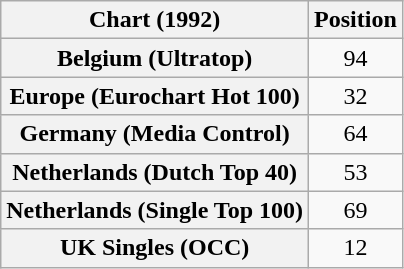<table class="wikitable sortable plainrowheaders" style="text-align:center">
<tr>
<th>Chart (1992)</th>
<th>Position</th>
</tr>
<tr>
<th scope="row">Belgium (Ultratop)</th>
<td>94</td>
</tr>
<tr>
<th scope="row">Europe (Eurochart Hot 100)</th>
<td>32</td>
</tr>
<tr>
<th scope="row">Germany (Media Control)</th>
<td>64</td>
</tr>
<tr>
<th scope="row">Netherlands (Dutch Top 40)</th>
<td>53</td>
</tr>
<tr>
<th scope="row">Netherlands (Single Top 100)</th>
<td>69</td>
</tr>
<tr>
<th scope="row">UK Singles (OCC)</th>
<td>12</td>
</tr>
</table>
